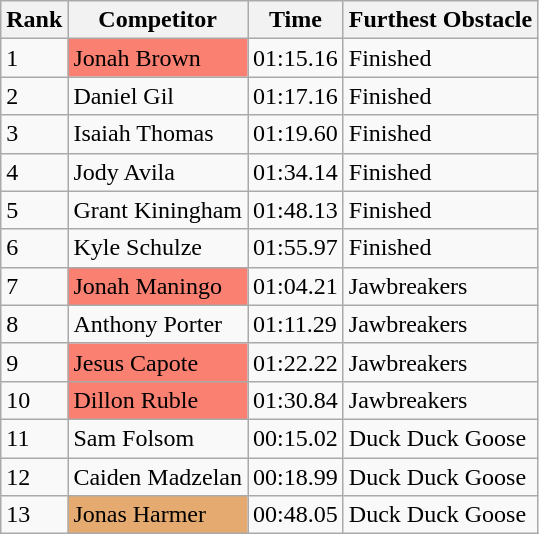<table class="wikitable sortable mw-collapsible">
<tr>
<th width="5">Rank</th>
<th>Competitor</th>
<th>Time</th>
<th>Furthest Obstacle</th>
</tr>
<tr>
<td>1</td>
<td style="background-color:#FA8072">Jonah Brown</td>
<td>01:15.16</td>
<td>Finished</td>
</tr>
<tr>
<td>2</td>
<td>Daniel Gil</td>
<td>01:17.16</td>
<td>Finished</td>
</tr>
<tr>
<td>3</td>
<td>Isaiah Thomas</td>
<td>01:19.60</td>
<td>Finished</td>
</tr>
<tr>
<td>4</td>
<td>Jody Avila</td>
<td>01:34.14</td>
<td>Finished</td>
</tr>
<tr>
<td>5</td>
<td>Grant Kiningham</td>
<td>01:48.13</td>
<td>Finished</td>
</tr>
<tr>
<td>6</td>
<td>Kyle Schulze</td>
<td>01:55.97</td>
<td>Finished</td>
</tr>
<tr>
<td>7</td>
<td style="background-color:#FA8072">Jonah Maningo</td>
<td>01:04.21</td>
<td>Jawbreakers</td>
</tr>
<tr>
<td>8</td>
<td>Anthony Porter</td>
<td>01:11.29</td>
<td>Jawbreakers</td>
</tr>
<tr>
<td>9</td>
<td style="background-color:#FA8072">Jesus Capote</td>
<td>01:22.22</td>
<td>Jawbreakers</td>
</tr>
<tr>
<td>10</td>
<td style="background-color:#FA8072">Dillon Ruble</td>
<td>01:30.84</td>
<td>Jawbreakers</td>
</tr>
<tr>
<td>11</td>
<td>Sam Folsom</td>
<td>00:15.02</td>
<td>Duck Duck Goose</td>
</tr>
<tr>
<td>12</td>
<td>Caiden Madzelan</td>
<td>00:18.99</td>
<td>Duck Duck Goose</td>
</tr>
<tr>
<td>13</td>
<td style="background-color:#E5AA70">Jonas Harmer</td>
<td>00:48.05</td>
<td>Duck Duck Goose</td>
</tr>
</table>
